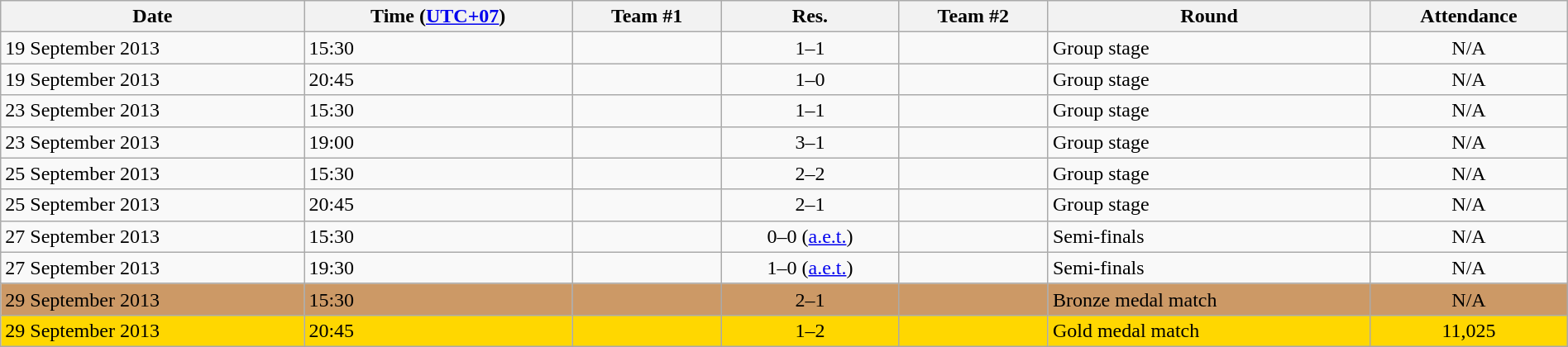<table class="wikitable" style="text-align:left; width:100%;">
<tr>
<th>Date</th>
<th>Time (<a href='#'>UTC+07</a>)</th>
<th>Team #1</th>
<th>Res.</th>
<th>Team #2</th>
<th>Round</th>
<th>Attendance</th>
</tr>
<tr>
<td>19 September 2013</td>
<td>15:30</td>
<td></td>
<td style="text-align:center;">1–1</td>
<td></td>
<td>Group stage</td>
<td style="text-align:center;">N/A</td>
</tr>
<tr>
<td>19 September 2013</td>
<td>20:45</td>
<td><strong></strong></td>
<td style="text-align:center;">1–0</td>
<td></td>
<td>Group stage</td>
<td style="text-align:center;">N/A</td>
</tr>
<tr>
<td>23 September 2013</td>
<td>15:30</td>
<td></td>
<td style="text-align:center;">1–1</td>
<td></td>
<td>Group stage</td>
<td style="text-align:center;">N/A</td>
</tr>
<tr>
<td>23 September 2013</td>
<td>19:00</td>
<td><strong></strong></td>
<td style="text-align:center;">3–1</td>
<td></td>
<td>Group stage</td>
<td style="text-align:center;">N/A</td>
</tr>
<tr>
<td>25 September 2013</td>
<td>15:30</td>
<td></td>
<td style="text-align:center;">2–2</td>
<td></td>
<td>Group stage</td>
<td style="text-align:center;">N/A</td>
</tr>
<tr>
<td>25 September 2013</td>
<td>20:45</td>
<td><strong></strong></td>
<td style="text-align:center;">2–1</td>
<td></td>
<td>Group stage</td>
<td style="text-align:center;">N/A</td>
</tr>
<tr>
<td>27 September 2013</td>
<td>15:30</td>
<td></td>
<td style="text-align:center;">0–0 (<a href='#'>a.e.t.</a>)<br></td>
<td><strong></strong></td>
<td>Semi-finals</td>
<td style="text-align:center;">N/A</td>
</tr>
<tr>
<td>27 September 2013</td>
<td>19:30</td>
<td><strong></strong></td>
<td style="text-align:center;">1–0 (<a href='#'>a.e.t.</a>)</td>
<td></td>
<td>Semi-finals</td>
<td style="text-align:center;">N/A</td>
</tr>
<tr style="background:#c96;">
<td>29 September 2013</td>
<td>15:30</td>
<td><strong></strong></td>
<td style="text-align:center;">2–1</td>
<td></td>
<td>Bronze medal match</td>
<td style="text-align:center;">N/A</td>
</tr>
<tr bgcolor=gold>
<td>29 September 2013</td>
<td>20:45</td>
<td></td>
<td style="text-align:center;">1–2</td>
<td><strong></strong></td>
<td>Gold medal match</td>
<td style="text-align:center;">11,025</td>
</tr>
</table>
